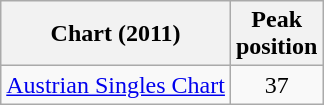<table class="wikitable">
<tr>
<th>Chart (2011)</th>
<th>Peak<br>position</th>
</tr>
<tr>
<td><a href='#'>Austrian Singles Chart</a></td>
<td style="text-align:center;">37</td>
</tr>
</table>
